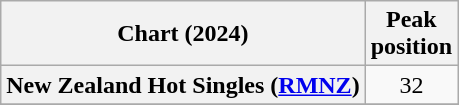<table class="wikitable sortable plainrowheaders" style="text-align:center">
<tr>
<th scope="col">Chart (2024)</th>
<th scope="col">Peak<br>position</th>
</tr>
<tr>
<th scope="row">New Zealand Hot Singles (<a href='#'>RMNZ</a>)</th>
<td>32</td>
</tr>
<tr>
</tr>
</table>
